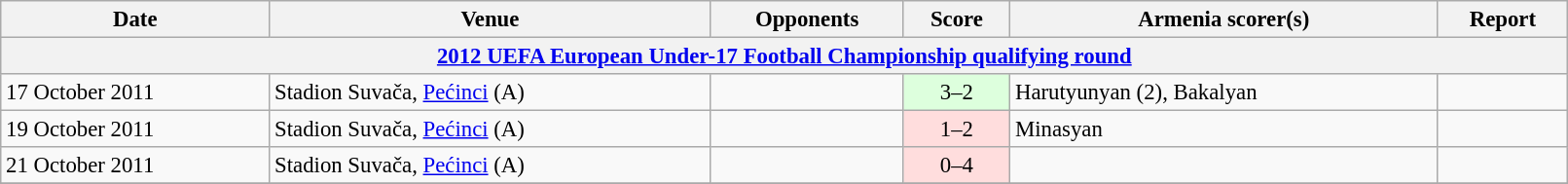<table class="wikitable" width=85%; style="font-size:95%;">
<tr>
<th>Date</th>
<th>Venue</th>
<th>Opponents</th>
<th>Score</th>
<th>Armenia scorer(s)</th>
<th>Report</th>
</tr>
<tr>
<th colspan=7><a href='#'>2012 UEFA European Under-17 Football Championship qualifying round</a></th>
</tr>
<tr>
<td>17 October 2011</td>
<td>Stadion Suvača, <a href='#'>Pećinci</a> (A)</td>
<td></td>
<td align=center bgcolor=ddffdd>3–2</td>
<td>Harutyunyan (2), Bakalyan</td>
<td></td>
</tr>
<tr>
<td>19 October 2011</td>
<td>Stadion Suvača, <a href='#'>Pećinci</a> (A)</td>
<td></td>
<td align=center bgcolor=ffdddd>1–2</td>
<td>Minasyan</td>
<td></td>
</tr>
<tr>
<td>21 October 2011</td>
<td>Stadion Suvača, <a href='#'>Pećinci</a> (A)</td>
<td></td>
<td align=center bgcolor=ffdddd>0–4</td>
<td></td>
<td></td>
</tr>
<tr>
</tr>
</table>
